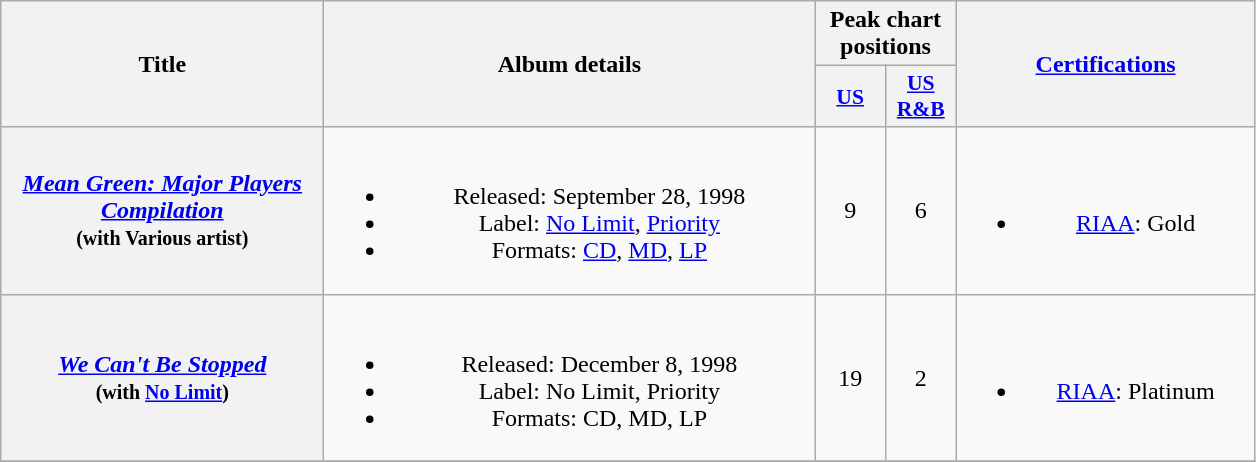<table class="wikitable plainrowheaders" style="text-align:center;">
<tr>
<th scope="col" rowspan="2" style="width:13em;">Title</th>
<th scope="col" rowspan="2" style="width:20em;">Album details</th>
<th scope="col" colspan="2">Peak chart positions</th>
<th scope="col" rowspan="2" style="width:12em;"><a href='#'>Certifications</a></th>
</tr>
<tr>
<th scope="col" style="width:2.8em;font-size:90%;"><a href='#'>US</a><br></th>
<th scope="col" style="width:2.8em;font-size:90%;"><a href='#'>US<br>R&B</a></th>
</tr>
<tr>
<th scope="row"><em><a href='#'>Mean Green: Major Players Compilation</a></em><br><small>(with Various artist)</small></th>
<td><br><ul><li>Released: September 28, 1998</li><li>Label: <a href='#'>No Limit</a>, <a href='#'>Priority</a></li><li>Formats: <a href='#'>CD</a>, <a href='#'>MD</a>, <a href='#'>LP</a></li></ul></td>
<td>9</td>
<td>6</td>
<td><br><ul><li><a href='#'>RIAA</a>: Gold</li></ul></td>
</tr>
<tr>
<th scope="row"><em><a href='#'>We Can't Be Stopped</a></em><br><small>(with <a href='#'>No Limit</a>)</small></th>
<td><br><ul><li>Released: December 8, 1998</li><li>Label: No Limit, Priority</li><li>Formats: CD, MD, LP</li></ul></td>
<td>19</td>
<td>2</td>
<td><br><ul><li><a href='#'>RIAA</a>: Platinum</li></ul></td>
</tr>
<tr>
</tr>
</table>
